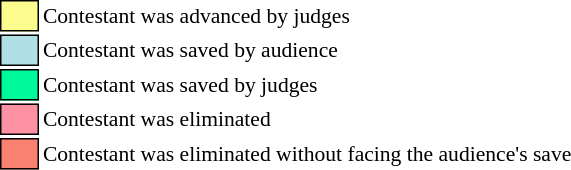<table class="toccolours"style="font-size: 90%; white-space: nowrap;">
<tr>
<td style="background:#FDFC8F; border:1px solid black;">      </td>
<td>Contestant was advanced by judges</td>
</tr>
<tr>
<td style="background:#B0E0E6; border:1px solid black;">      </td>
<td>Contestant was saved by audience</td>
</tr>
<tr>
<td style="background:#00FA9A; border:1px solid black;">      </td>
<td>Contestant was saved by judges</td>
</tr>
<tr>
<td style="background:#FF91A4; border:1px solid black;">      </td>
<td>Contestant was eliminated</td>
</tr>
<tr>
<td style="background:salmon; border:1px solid black;">      </td>
<td>Contestant was eliminated without facing the audience's save</td>
</tr>
<tr>
</tr>
</table>
